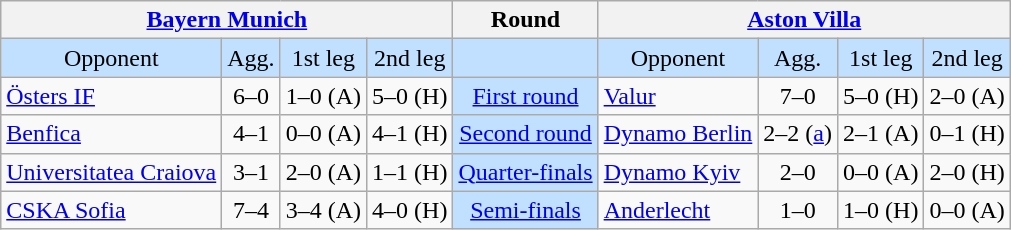<table class="wikitable" style="text-align:center">
<tr>
<th colspan=4> <a href='#'>Bayern Munich</a></th>
<th>Round</th>
<th colspan=4> <a href='#'>Aston Villa</a></th>
</tr>
<tr style="background:#c1e0ff">
<td>Opponent</td>
<td>Agg.</td>
<td>1st leg</td>
<td>2nd leg</td>
<td></td>
<td>Opponent</td>
<td>Agg.</td>
<td>1st leg</td>
<td>2nd leg</td>
</tr>
<tr>
<td align=left> <a href='#'>Östers IF</a></td>
<td>6–0</td>
<td>1–0 (A)</td>
<td>5–0 (H)</td>
<td style="background:#c1e0ff;"><a href='#'>First round</a></td>
<td align=left> <a href='#'>Valur</a></td>
<td>7–0</td>
<td>5–0 (H)</td>
<td>2–0 (A)</td>
</tr>
<tr>
<td align=left> <a href='#'>Benfica</a></td>
<td>4–1</td>
<td>0–0 (A)</td>
<td>4–1 (H)</td>
<td style="background:#c1e0ff;"><a href='#'>Second round</a></td>
<td align=left> <a href='#'>Dynamo Berlin</a></td>
<td>2–2 (<a href='#'>a</a>)</td>
<td>2–1 (A)</td>
<td>0–1 (H)</td>
</tr>
<tr>
<td align=left> <a href='#'>Universitatea Craiova</a></td>
<td>3–1</td>
<td>2–0 (A)</td>
<td>1–1 (H)</td>
<td style="background:#c1e0ff;"><a href='#'>Quarter-finals</a></td>
<td align=left> <a href='#'>Dynamo Kyiv</a></td>
<td>2–0</td>
<td>0–0 (A)</td>
<td>2–0 (H)</td>
</tr>
<tr>
<td align=left> <a href='#'>CSKA Sofia</a></td>
<td>7–4</td>
<td>3–4 (A)</td>
<td>4–0 (H)</td>
<td style="background:#c1e0ff;"><a href='#'>Semi-finals</a></td>
<td align=left> <a href='#'>Anderlecht</a></td>
<td>1–0</td>
<td>1–0 (H)</td>
<td>0–0 (A)</td>
</tr>
</table>
